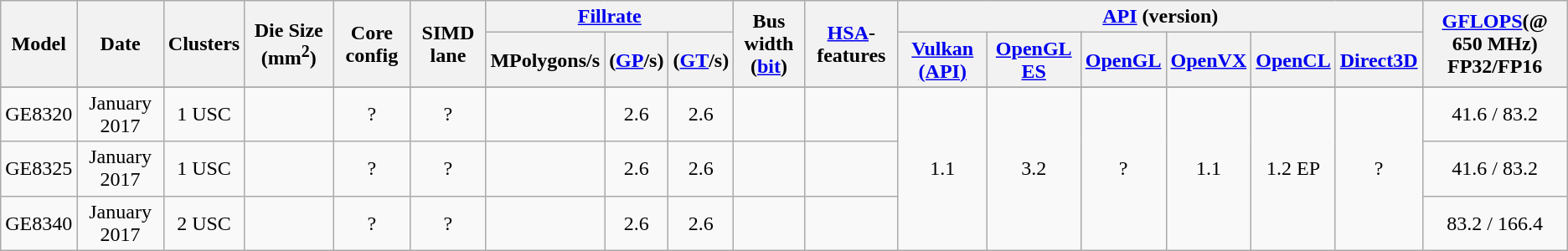<table class="wikitable" style="text-align: center;">
<tr>
<th rowspan=2>Model</th>
<th rowspan=2>Date</th>
<th rowspan=2>Clusters</th>
<th rowspan=2>Die Size (mm<sup>2</sup>)</th>
<th rowspan=2>Core config</th>
<th rowspan=2>SIMD lane</th>
<th colspan=3><a href='#'>Fillrate</a></th>
<th rowspan=2>Bus width<br>(<a href='#'>bit</a>)</th>
<th rowspan=2><a href='#'>HSA</a>-features</th>
<th colspan=6><a href='#'>API</a> (version)</th>
<th rowspan="2"><a href='#'>GFLOPS</a>(@ 650 MHz)<br>FP32/FP16</th>
</tr>
<tr>
<th>MPolygons/s</th>
<th>(<a href='#'>GP</a>/s)</th>
<th>(<a href='#'>GT</a>/s)</th>
<th><a href='#'>Vulkan (API)</a></th>
<th><a href='#'>OpenGL ES</a></th>
<th><a href='#'>OpenGL</a></th>
<th><a href='#'>OpenVX</a></th>
<th><a href='#'>OpenCL</a></th>
<th><a href='#'>Direct3D</a></th>
</tr>
<tr>
</tr>
<tr>
<td>GE8320</td>
<td>January 2017</td>
<td>1 USC</td>
<td></td>
<td>?</td>
<td>?</td>
<td></td>
<td>2.6</td>
<td>2.6</td>
<td></td>
<td></td>
<td rowspan="3">1.1</td>
<td rowspan="3">3.2</td>
<td rowspan="3">?</td>
<td rowspan="3">1.1</td>
<td rowspan="3">1.2 EP</td>
<td rowspan="3">?</td>
<td>41.6 / 83.2</td>
</tr>
<tr>
<td>GE8325</td>
<td>January 2017</td>
<td>1 USC</td>
<td></td>
<td>?</td>
<td>?</td>
<td></td>
<td>2.6</td>
<td>2.6</td>
<td></td>
<td></td>
<td>41.6 / 83.2</td>
</tr>
<tr>
<td>GE8340</td>
<td>January 2017</td>
<td>2 USC</td>
<td></td>
<td>?</td>
<td>?</td>
<td></td>
<td>2.6</td>
<td>2.6</td>
<td></td>
<td></td>
<td>83.2 / 166.4</td>
</tr>
</table>
